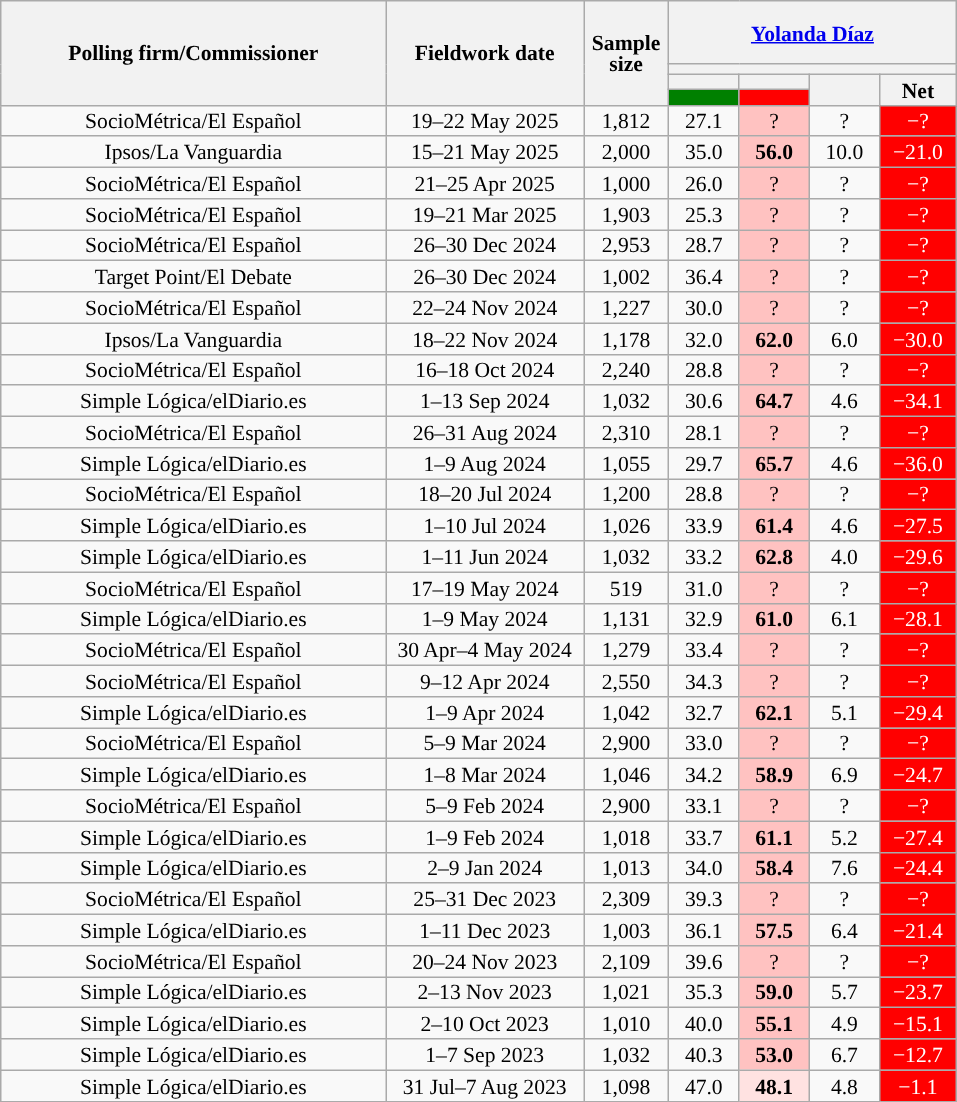<table class="wikitable collapsible collapsed" style="text-align:center; font-size:90%; line-height:14px;">
<tr style="height:42px;">
<th style="width:250px;" rowspan="4">Polling firm/Commissioner</th>
<th style="width:125px;" rowspan="4">Fieldwork date</th>
<th style="width:50px;" rowspan="4">Sample size</th>
<th style="width:185px;" colspan="4"><a href='#'>Yolanda Díaz</a><br></th>
</tr>
<tr>
<th colspan="4" style="background:"></th>
</tr>
<tr>
<th style="width:30px;"></th>
<th style="width:30px;"></th>
<th style="width:30px;" rowspan="2"></th>
<th style="width:30px;" rowspan="2">Net</th>
</tr>
<tr>
<th style="color:inherit;background:#008000;"></th>
<th style="color:inherit;background:#FF0000;"></th>
</tr>
<tr>
<td>SocioMétrica/El Español</td>
<td>19–22 May 2025</td>
<td>1,812</td>
<td>27.1</td>
<td style="background:#FFC2C1;">?</td>
<td>?</td>
<td style="background:#FF0000; color:white;">−?</td>
</tr>
<tr>
<td>Ipsos/La Vanguardia</td>
<td>15–21 May 2025</td>
<td>2,000</td>
<td>35.0</td>
<td style="background:#FFC2C1;"><strong>56.0</strong></td>
<td>10.0</td>
<td style="background:#FF0000; color:white;">−21.0</td>
</tr>
<tr>
<td>SocioMétrica/El Español</td>
<td>21–25 Apr 2025</td>
<td>1,000</td>
<td>26.0</td>
<td style="background:#FFC2C1;">?</td>
<td>?</td>
<td style="background:#FF0000; color:white;">−?</td>
</tr>
<tr>
<td>SocioMétrica/El Español</td>
<td>19–21 Mar 2025</td>
<td>1,903</td>
<td>25.3</td>
<td style="background:#FFC2C1;">?</td>
<td>?</td>
<td style="background:#FF0000; color:white;">−?</td>
</tr>
<tr>
<td>SocioMétrica/El Español</td>
<td>26–30 Dec 2024</td>
<td>2,953</td>
<td>28.7</td>
<td style="background:#FFC2C1;">?</td>
<td>?</td>
<td style="background:#FF0000; color:white;">−?</td>
</tr>
<tr>
<td>Target Point/El Debate</td>
<td>26–30 Dec 2024</td>
<td>1,002</td>
<td>36.4</td>
<td style="background:#FFC2C1;">?</td>
<td>?</td>
<td style="background:#FF0000; color:white;">−?</td>
</tr>
<tr>
<td>SocioMétrica/El Español</td>
<td>22–24 Nov 2024</td>
<td>1,227</td>
<td>30.0</td>
<td style="background:#FFC2C1;">?</td>
<td>?</td>
<td style="background:#FF0000; color:white;">−?</td>
</tr>
<tr>
<td>Ipsos/La Vanguardia</td>
<td>18–22 Nov 2024</td>
<td>1,178</td>
<td>32.0</td>
<td style="background:#FFC2C1;"><strong>62.0</strong></td>
<td>6.0</td>
<td style="background:#FF0000; color:white;">−30.0</td>
</tr>
<tr>
<td>SocioMétrica/El Español</td>
<td>16–18 Oct 2024</td>
<td>2,240</td>
<td>28.8</td>
<td style="background:#FFC2C1;">?</td>
<td>?</td>
<td style="background:#FF0000; color:white;">−?</td>
</tr>
<tr>
<td>Simple Lógica/elDiario.es</td>
<td>1–13 Sep 2024</td>
<td>1,032</td>
<td>30.6</td>
<td style="background:#FFC2C1;"><strong>64.7</strong></td>
<td>4.6</td>
<td style="background:#FF0000; color:white;">−34.1</td>
</tr>
<tr>
<td>SocioMétrica/El Español</td>
<td>26–31 Aug 2024</td>
<td>2,310</td>
<td>28.1</td>
<td style="background:#FFC2C1;">?</td>
<td>?</td>
<td style="background:#FF0000; color:white;">−?</td>
</tr>
<tr>
<td>Simple Lógica/elDiario.es</td>
<td>1–9 Aug 2024</td>
<td>1,055</td>
<td>29.7</td>
<td style="background:#FFC2C1;"><strong>65.7</strong></td>
<td>4.6</td>
<td style="background:#FF0000; color:white;">−36.0</td>
</tr>
<tr>
<td>SocioMétrica/El Español</td>
<td>18–20 Jul 2024</td>
<td>1,200</td>
<td>28.8</td>
<td style="background:#FFC2C1;">?</td>
<td>?</td>
<td style="background:#FF0000; color:white;">−?</td>
</tr>
<tr>
<td>Simple Lógica/elDiario.es</td>
<td>1–10 Jul 2024</td>
<td>1,026</td>
<td>33.9</td>
<td style="background:#FFC2C1;"><strong>61.4</strong></td>
<td>4.6</td>
<td style="background:#FF0000; color:white;">−27.5</td>
</tr>
<tr>
<td>Simple Lógica/elDiario.es</td>
<td>1–11 Jun 2024</td>
<td>1,032</td>
<td>33.2</td>
<td style="background:#FFC2C1;"><strong>62.8</strong></td>
<td>4.0</td>
<td style="background:#FF0000; color:white;">−29.6</td>
</tr>
<tr>
<td>SocioMétrica/El Español</td>
<td>17–19 May 2024</td>
<td>519</td>
<td>31.0</td>
<td style="background:#FFC2C1;">?</td>
<td>?</td>
<td style="background:#FF0000; color:white;">−?</td>
</tr>
<tr>
<td>Simple Lógica/elDiario.es</td>
<td>1–9 May 2024</td>
<td>1,131</td>
<td>32.9</td>
<td style="background:#FFC2C1;"><strong>61.0</strong></td>
<td>6.1</td>
<td style="background:#FF0000; color:white;">−28.1</td>
</tr>
<tr>
<td>SocioMétrica/El Español</td>
<td>30 Apr–4 May 2024</td>
<td>1,279</td>
<td>33.4</td>
<td style="background:#FFC2C1;">?</td>
<td>?</td>
<td style="background:#FF0000; color:white;">−?</td>
</tr>
<tr>
<td>SocioMétrica/El Español</td>
<td>9–12 Apr 2024</td>
<td>2,550</td>
<td>34.3</td>
<td style="background:#FFC2C1;">?</td>
<td>?</td>
<td style="background:#FF0000; color:white;">−?</td>
</tr>
<tr>
<td>Simple Lógica/elDiario.es</td>
<td>1–9 Apr 2024</td>
<td>1,042</td>
<td>32.7</td>
<td style="background:#FFC2C1;"><strong>62.1</strong></td>
<td>5.1</td>
<td style="background:#FF0000; color:white;">−29.4</td>
</tr>
<tr>
<td>SocioMétrica/El Español</td>
<td>5–9 Mar 2024</td>
<td>2,900</td>
<td>33.0</td>
<td style="background:#FFC2C1;">?</td>
<td>?</td>
<td style="background:#FF0000; color:white;">−?</td>
</tr>
<tr>
<td>Simple Lógica/elDiario.es</td>
<td>1–8 Mar 2024</td>
<td>1,046</td>
<td>34.2</td>
<td style="background:#FFC2C1;"><strong>58.9</strong></td>
<td>6.9</td>
<td style="background:#FF0000; color:white;">−24.7</td>
</tr>
<tr>
<td>SocioMétrica/El Español</td>
<td>5–9 Feb 2024</td>
<td>2,900</td>
<td>33.1</td>
<td style="background:#FFC2C1;">?</td>
<td>?</td>
<td style="background:#FF0000; color:white;">−?</td>
</tr>
<tr>
<td>Simple Lógica/elDiario.es</td>
<td>1–9 Feb 2024</td>
<td>1,018</td>
<td>33.7</td>
<td style="background:#FFC2C1;"><strong>61.1</strong></td>
<td>5.2</td>
<td style="background:#FF0000; color:white;">−27.4</td>
</tr>
<tr>
<td>Simple Lógica/elDiario.es</td>
<td>2–9 Jan 2024</td>
<td>1,013</td>
<td>34.0</td>
<td style="background:#FFC2C1;"><strong>58.4</strong></td>
<td>7.6</td>
<td style="background:#FF0000; color:white;">−24.4</td>
</tr>
<tr>
<td>SocioMétrica/El Español</td>
<td>25–31 Dec 2023</td>
<td>2,309</td>
<td>39.3</td>
<td style="background:#FFC2C1;">?</td>
<td>?</td>
<td style="background:#FF0000; color:white;">−?</td>
</tr>
<tr>
<td>Simple Lógica/elDiario.es</td>
<td>1–11 Dec 2023</td>
<td>1,003</td>
<td>36.1</td>
<td style="background:#FFC2C1;"><strong>57.5</strong></td>
<td>6.4</td>
<td style="background:#FF0000; color:white;">−21.4</td>
</tr>
<tr>
<td>SocioMétrica/El Español</td>
<td>20–24 Nov 2023</td>
<td>2,109</td>
<td>39.6</td>
<td style="background:#FFC2C1;">?</td>
<td>?</td>
<td style="background:#FF0000; color:white;">−?</td>
</tr>
<tr>
<td>Simple Lógica/elDiario.es</td>
<td>2–13 Nov 2023</td>
<td>1,021</td>
<td>35.3</td>
<td style="background:#FFC2C1;"><strong>59.0</strong></td>
<td>5.7</td>
<td style="background:#FF0000; color:white;">−23.7</td>
</tr>
<tr>
<td>Simple Lógica/elDiario.es</td>
<td>2–10 Oct 2023</td>
<td>1,010</td>
<td>40.0</td>
<td style="background:#FFC2C1;"><strong>55.1</strong></td>
<td>4.9</td>
<td style="background:#FF0000; color:white;">−15.1</td>
</tr>
<tr>
<td>Simple Lógica/elDiario.es</td>
<td>1–7 Sep 2023</td>
<td>1,032</td>
<td>40.3</td>
<td style="background:#FFC2C1;"><strong>53.0</strong></td>
<td>6.7</td>
<td style="background:#FF0000; color:white;">−12.7</td>
</tr>
<tr>
<td>Simple Lógica/elDiario.es</td>
<td>31 Jul–7 Aug 2023</td>
<td>1,098</td>
<td>47.0</td>
<td style="background:#FFE2E1;"><strong>48.1</strong></td>
<td>4.8</td>
<td style="background:#FF0000; color:white;">−1.1</td>
</tr>
</table>
